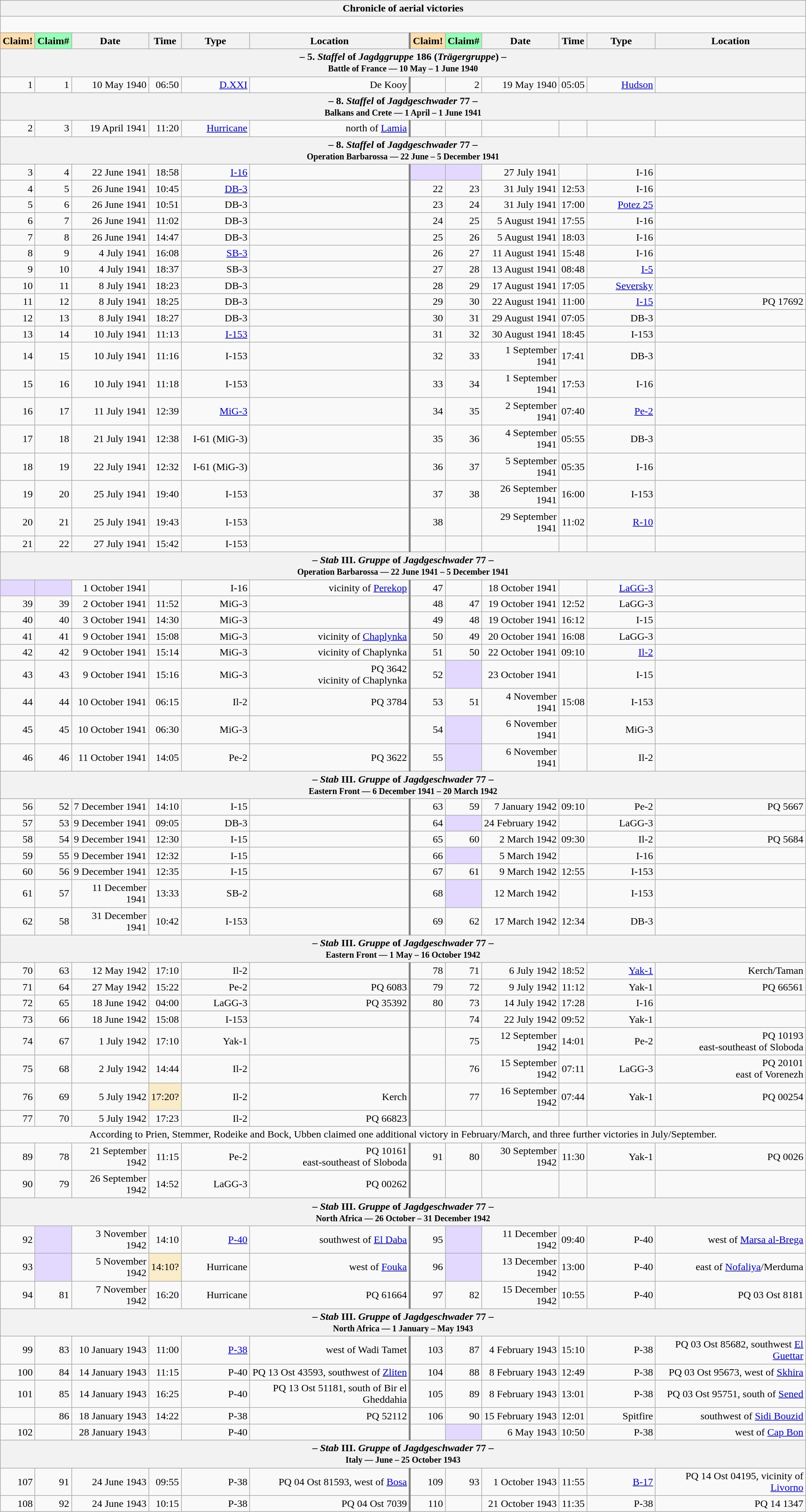<table class="wikitable plainrowheaders collapsible" style="margin-left: auto; margin-right: auto; border: none; text-align:right; width: 100%;">
<tr>
<th colspan="12">Chronicle of aerial victories</th>
</tr>
<tr>
<td colspan="12" style="text-align: left;"><br>


</td>
</tr>
<tr>
<th scope="col" style="background:#ffdead">Claim!</th>
<th scope="col" style="background:#97ffb6">Claim#</th>
<th scope="col">Date</th>
<th scope="col">Time</th>
<th scope="col" width="100px">Type</th>
<th scope="col">Location</th>
<th scope="col" style="border-left: 3px solid grey; background:#ffdead">Claim!</th>
<th scope="col" style="background:#97ffb6">Claim#</th>
<th scope="col">Date</th>
<th scope="col">Time</th>
<th scope="col" width="100px">Type</th>
<th scope="col">Location</th>
</tr>
<tr>
<th colspan="12">– 5. <em>Staffel</em> of <em>Jagdggruppe</em> 186 (<em>Trägergruppe</em>) –<br><small>Battle of France — 10 May – 1 June 1940</small></th>
</tr>
<tr>
<td>1</td>
<td>1</td>
<td>10 May 1940</td>
<td>06:50</td>
<td><a href='#'>D.XXI</a></td>
<td>De Kooy</td>
<td style="border-left: 3px solid grey;"></td>
<td>2</td>
<td>19 May 1940</td>
<td>05:05</td>
<td><a href='#'>Hudson</a></td>
<td></td>
</tr>
<tr>
<th colspan="12">– 8. <em>Staffel</em> of <em>Jagdgeschwader</em> 77 –<br><small>Balkans and Crete — 1 April – 1 June 1941</small></th>
</tr>
<tr>
<td>2</td>
<td>3</td>
<td>19 April 1941</td>
<td>11:20</td>
<td><a href='#'>Hurricane</a></td>
<td> north of <a href='#'>Lamia</a></td>
<td style="border-left: 3px solid grey;"></td>
<td></td>
<td></td>
<td></td>
<td></td>
<td></td>
</tr>
<tr>
<th colspan="12">– 8. <em>Staffel</em> of <em>Jagdgeschwader</em> 77 –<br><small>Operation Barbarossa — 22 June – 5 December 1941</small></th>
</tr>
<tr>
<td>3</td>
<td>4</td>
<td>22 June 1941</td>
<td>18:58</td>
<td><a href='#'>I-16</a></td>
<td></td>
<td style="border-left: 3px solid grey; background:#e3d9ff;"></td>
<td style="background:#e3d9ff;"></td>
<td>27 July 1941</td>
<td></td>
<td>I-16</td>
<td></td>
</tr>
<tr>
<td>4</td>
<td>5</td>
<td>26 June 1941</td>
<td>10:45</td>
<td><a href='#'>DB-3</a></td>
<td></td>
<td style="border-left: 3px solid grey;">22</td>
<td>23</td>
<td>31 July 1941</td>
<td>12:53</td>
<td>I-16</td>
<td></td>
</tr>
<tr>
<td>5</td>
<td>6</td>
<td>26 June 1941</td>
<td>10:51</td>
<td>DB-3</td>
<td></td>
<td style="border-left: 3px solid grey;">23</td>
<td>24</td>
<td>31 July 1941</td>
<td>17:00</td>
<td><a href='#'>Potez 25</a></td>
<td></td>
</tr>
<tr>
<td>6</td>
<td>7</td>
<td>26 June 1941</td>
<td>11:02</td>
<td>DB-3</td>
<td></td>
<td style="border-left: 3px solid grey;">24</td>
<td>25</td>
<td>5 August 1941</td>
<td>17:55</td>
<td>I-16</td>
<td></td>
</tr>
<tr>
<td>7</td>
<td>8</td>
<td>26 June 1941</td>
<td>14:47</td>
<td>DB-3</td>
<td></td>
<td style="border-left: 3px solid grey;">25</td>
<td>26</td>
<td>5 August 1941</td>
<td>18:03</td>
<td>I-16</td>
<td></td>
</tr>
<tr>
<td>8</td>
<td>9</td>
<td>4 July 1941</td>
<td>16:08</td>
<td><a href='#'>SB-3</a></td>
<td></td>
<td style="border-left: 3px solid grey;">26</td>
<td>27</td>
<td>11 August 1941</td>
<td>15:48</td>
<td>I-16</td>
<td></td>
</tr>
<tr>
<td>9</td>
<td>10</td>
<td>4 July 1941</td>
<td>18:37</td>
<td>SB-3</td>
<td></td>
<td style="border-left: 3px solid grey;">27</td>
<td>28</td>
<td>13 August 1941</td>
<td>08:48</td>
<td><a href='#'>I-5</a></td>
<td></td>
</tr>
<tr>
<td>10</td>
<td>11</td>
<td>8 July 1941</td>
<td>18:23</td>
<td>DB-3</td>
<td></td>
<td style="border-left: 3px solid grey;">28</td>
<td>29</td>
<td>17 August 1941</td>
<td>17:05</td>
<td><a href='#'>Seversky</a></td>
<td></td>
</tr>
<tr>
<td>11</td>
<td>12</td>
<td>8 July 1941</td>
<td>18:25</td>
<td>DB-3</td>
<td></td>
<td style="border-left: 3px solid grey;">29</td>
<td>30</td>
<td>22 August 1941</td>
<td>11:00</td>
<td><a href='#'>I-15</a></td>
<td>PQ 17692</td>
</tr>
<tr>
<td>12</td>
<td>13</td>
<td>8 July 1941</td>
<td>18:27</td>
<td>DB-3</td>
<td></td>
<td style="border-left: 3px solid grey;">30</td>
<td>31</td>
<td>29 August 1941</td>
<td>07:05</td>
<td>DB-3</td>
<td></td>
</tr>
<tr>
<td>13</td>
<td>14</td>
<td>10 July 1941</td>
<td>11:13</td>
<td><a href='#'>I-153</a></td>
<td></td>
<td style="border-left: 3px solid grey;">31</td>
<td>32</td>
<td>30 August 1941</td>
<td>18:45</td>
<td>I-153</td>
<td></td>
</tr>
<tr>
<td>14</td>
<td>15</td>
<td>10 July 1941</td>
<td>11:16</td>
<td>I-153</td>
<td></td>
<td style="border-left: 3px solid grey;">32</td>
<td>33</td>
<td>1 September 1941</td>
<td>17:41</td>
<td>DB-3</td>
<td></td>
</tr>
<tr>
<td>15</td>
<td>16</td>
<td>10 July 1941</td>
<td>11:18</td>
<td>I-153</td>
<td></td>
<td style="border-left: 3px solid grey;">33</td>
<td>34</td>
<td>1 September 1941</td>
<td>17:53</td>
<td>I-16</td>
<td></td>
</tr>
<tr>
<td>16</td>
<td>17</td>
<td>11 July 1941</td>
<td>12:39</td>
<td><a href='#'>MiG-3</a></td>
<td></td>
<td style="border-left: 3px solid grey;">34</td>
<td>35</td>
<td>2 September 1941</td>
<td>07:40</td>
<td><a href='#'>Pe-2</a></td>
<td></td>
</tr>
<tr>
<td>17</td>
<td>18</td>
<td>21 July 1941</td>
<td>12:38</td>
<td>I-61 (MiG-3)</td>
<td></td>
<td style="border-left: 3px solid grey;">35</td>
<td>36</td>
<td>4 September 1941</td>
<td>05:55</td>
<td>DB-3</td>
<td></td>
</tr>
<tr>
<td>18</td>
<td>19</td>
<td>22 July 1941</td>
<td>12:32</td>
<td>I-61 (MiG-3)</td>
<td></td>
<td style="border-left: 3px solid grey;">36</td>
<td>37</td>
<td>5 September 1941</td>
<td>05:35</td>
<td>I-16</td>
<td></td>
</tr>
<tr>
<td>19</td>
<td>20</td>
<td>25 July 1941</td>
<td>19:40</td>
<td>I-153</td>
<td></td>
<td style="border-left: 3px solid grey;">37</td>
<td>38</td>
<td>26 September 1941</td>
<td>16:00</td>
<td>I-153</td>
<td></td>
</tr>
<tr>
<td>20</td>
<td>21</td>
<td>25 July 1941</td>
<td>19:43</td>
<td>I-153</td>
<td></td>
<td style="border-left: 3px solid grey;">38</td>
<td></td>
<td>29 September 1941</td>
<td>11:02</td>
<td><a href='#'>R-10</a></td>
<td></td>
</tr>
<tr>
<td>21</td>
<td>22</td>
<td>27 July 1941</td>
<td>15:42</td>
<td>I-153</td>
<td></td>
<td style="border-left: 3px solid grey;"></td>
<td></td>
<td></td>
<td></td>
<td></td>
<td></td>
</tr>
<tr>
<th colspan="12">– <em>Stab</em> III. <em>Gruppe</em> of <em>Jagdgeschwader</em> 77 –<br><small>Operation Barbarossa — 22 June 1941 – 5 December 1941</small></th>
</tr>
<tr>
<td style="background:#e3d9ff;"></td>
<td style="background:#e3d9ff;"></td>
<td>1 October 1941</td>
<td></td>
<td>I-16</td>
<td>vicinity of <a href='#'>Perekop</a></td>
<td style="border-left: 3px solid grey;">47</td>
<td></td>
<td>18 October 1941</td>
<td></td>
<td><a href='#'>LaGG-3</a></td>
<td></td>
</tr>
<tr>
<td>39</td>
<td>39</td>
<td>2 October 1941</td>
<td>11:52</td>
<td>MiG-3</td>
<td></td>
<td style="border-left: 3px solid grey;">48</td>
<td>47</td>
<td>19 October 1941</td>
<td>12:52</td>
<td>LaGG-3</td>
<td></td>
</tr>
<tr>
<td>40</td>
<td>40</td>
<td>3 October 1941</td>
<td>14:30</td>
<td>MiG-3</td>
<td></td>
<td style="border-left: 3px solid grey;">49</td>
<td>48</td>
<td>19 October 1941</td>
<td>16:12</td>
<td>I-15</td>
<td></td>
</tr>
<tr>
<td>41</td>
<td>41</td>
<td>9 October 1941</td>
<td>15:08</td>
<td>MiG-3</td>
<td>vicinity of <a href='#'>Chaplynka</a></td>
<td style="border-left: 3px solid grey;">50</td>
<td>49</td>
<td>20 October 1941</td>
<td>16:08</td>
<td>LaGG-3</td>
<td></td>
</tr>
<tr>
<td>42</td>
<td>42</td>
<td>9 October 1941</td>
<td>15:14</td>
<td>MiG-3</td>
<td>vicinity of Chaplynka</td>
<td style="border-left: 3px solid grey;">51</td>
<td>50</td>
<td>22 October 1941</td>
<td>09:10</td>
<td><a href='#'>Il-2</a></td>
<td></td>
</tr>
<tr>
<td>43</td>
<td>43</td>
<td>9 October 1941</td>
<td>15:16</td>
<td>MiG-3</td>
<td>PQ 3642<br>vicinity of Chaplynka</td>
<td style="border-left: 3px solid grey;">52</td>
<td style="background:#e3d9ff;"></td>
<td>23 October 1941</td>
<td></td>
<td>I-15</td>
<td></td>
</tr>
<tr>
<td>44</td>
<td>44</td>
<td>10 October 1941</td>
<td>06:15</td>
<td>Il-2</td>
<td>PQ 3784</td>
<td style="border-left: 3px solid grey;">53</td>
<td>51</td>
<td>4 November 1941</td>
<td>15:08</td>
<td>I-153</td>
<td></td>
</tr>
<tr>
<td>45</td>
<td>45</td>
<td>10 October 1941</td>
<td>06:30</td>
<td>MiG-3</td>
<td></td>
<td style="border-left: 3px solid grey;">54</td>
<td style="background:#e3d9ff;"></td>
<td>6 November 1941</td>
<td></td>
<td>MiG-3</td>
<td></td>
</tr>
<tr>
<td>46</td>
<td>46</td>
<td>11 October 1941</td>
<td>14:05</td>
<td>Pe-2</td>
<td>PQ 3622</td>
<td style="border-left: 3px solid grey;">55</td>
<td style="background:#e3d9ff;"></td>
<td>6 November 1941</td>
<td></td>
<td>Il-2</td>
<td></td>
</tr>
<tr>
<th colspan="12">– <em>Stab</em> III. <em>Gruppe</em> of <em>Jagdgeschwader</em> 77 –<br><small>Eastern Front — 6 December 1941 – 20 March 1942</small></th>
</tr>
<tr>
<td>56</td>
<td>52</td>
<td>7 December 1941</td>
<td>14:10</td>
<td>I-15</td>
<td></td>
<td style="border-left: 3px solid grey;">63</td>
<td>59</td>
<td>7 January 1942</td>
<td>09:10</td>
<td>Pe-2</td>
<td>PQ 5667</td>
</tr>
<tr>
<td>57</td>
<td>53</td>
<td>9 December 1941</td>
<td>09:05</td>
<td>DB-3</td>
<td></td>
<td style="border-left: 3px solid grey;">64</td>
<td style="background:#e3d9ff;"></td>
<td>24 February 1942</td>
<td></td>
<td>LaGG-3</td>
<td></td>
</tr>
<tr>
<td>58</td>
<td>54</td>
<td>9 December 1941</td>
<td>12:30</td>
<td>I-15</td>
<td></td>
<td style="border-left: 3px solid grey;">65</td>
<td>60</td>
<td>2 March 1942</td>
<td>09:30</td>
<td>Il-2</td>
<td>PQ 5684</td>
</tr>
<tr>
<td>59</td>
<td>55</td>
<td>9 December 1941</td>
<td>12:32</td>
<td>I-15</td>
<td></td>
<td style="border-left: 3px solid grey;">66</td>
<td style="background:#e3d9ff;"></td>
<td>5 March 1942</td>
<td></td>
<td>I-16</td>
<td></td>
</tr>
<tr>
<td>60</td>
<td>56</td>
<td>9 December 1941</td>
<td>12:35</td>
<td>I-15</td>
<td></td>
<td style="border-left: 3px solid grey;">67</td>
<td>61</td>
<td>9 March 1942</td>
<td>12:55</td>
<td>I-153</td>
<td></td>
</tr>
<tr>
<td>61</td>
<td>57</td>
<td>11 December 1941</td>
<td>13:33</td>
<td>SB-2</td>
<td></td>
<td style="border-left: 3px solid grey;">68</td>
<td style="background:#e3d9ff;"></td>
<td>12 March 1942</td>
<td></td>
<td>I-153</td>
<td></td>
</tr>
<tr>
<td>62</td>
<td>58</td>
<td>31 December 1941</td>
<td>10:42</td>
<td>I-153</td>
<td></td>
<td style="border-left: 3px solid grey;">69</td>
<td>62</td>
<td>17 March 1942</td>
<td>12:34</td>
<td>DB-3</td>
<td></td>
</tr>
<tr>
<th colspan="12">– <em>Stab</em> III. <em>Gruppe</em> of <em>Jagdgeschwader</em> 77 –<br><small>Eastern Front — 1 May – 16 October 1942</small></th>
</tr>
<tr>
<td>70</td>
<td>63</td>
<td>12 May 1942</td>
<td>17:10</td>
<td>Il-2</td>
<td></td>
<td style="border-left: 3px solid grey;">78</td>
<td>71</td>
<td>6 July 1942</td>
<td>18:52</td>
<td><a href='#'>Yak-1</a></td>
<td>Kerch/Taman</td>
</tr>
<tr>
<td>71</td>
<td>64</td>
<td>27 May 1942</td>
<td>15:22</td>
<td>Pe-2</td>
<td>PQ 6083</td>
<td style="border-left: 3px solid grey;">79</td>
<td>72</td>
<td>9 July 1942</td>
<td>11:12</td>
<td>Yak-1</td>
<td>PQ 66561</td>
</tr>
<tr>
<td>72</td>
<td>65</td>
<td>18 June 1942</td>
<td>04:00</td>
<td>LaGG-3</td>
<td>PQ 35392</td>
<td style="border-left: 3px solid grey;">80</td>
<td>73</td>
<td>14 July 1942</td>
<td>17:28</td>
<td>I-16</td>
<td></td>
</tr>
<tr>
<td>73</td>
<td>66</td>
<td>18 June 1942</td>
<td>15:08</td>
<td>I-153</td>
<td></td>
<td style="border-left: 3px solid grey;"></td>
<td>74</td>
<td>22 July 1942</td>
<td>09:52</td>
<td>Yak-1</td>
<td></td>
</tr>
<tr>
<td>74</td>
<td>67</td>
<td>1 July 1942</td>
<td>17:10</td>
<td>Yak-1</td>
<td></td>
<td style="border-left: 3px solid grey;"></td>
<td>75</td>
<td>12 September 1942</td>
<td>14:01</td>
<td>Pe-2</td>
<td>PQ 10193<br> east-southeast of Sloboda</td>
</tr>
<tr>
<td>75</td>
<td>68</td>
<td>2 July 1942</td>
<td>14:44</td>
<td>Il-2</td>
<td></td>
<td style="border-left: 3px solid grey;"></td>
<td>76</td>
<td>15 September 1942</td>
<td>07:11</td>
<td>LaGG-3</td>
<td>PQ 20101<br> east of Vorenezh</td>
</tr>
<tr>
<td>76</td>
<td>69</td>
<td>5 July 1942</td>
<td style="background:#faecc8">17:20?</td>
<td>Il-2</td>
<td>Kerch</td>
<td style="border-left: 3px solid grey;"></td>
<td>77</td>
<td>16 September 1942</td>
<td>07:44</td>
<td>Yak-1</td>
<td>PQ 00254</td>
</tr>
<tr>
<td>77</td>
<td>70</td>
<td>5 July 1942</td>
<td>17:23</td>
<td>Il-2</td>
<td>PQ 66823</td>
<td style="border-left: 3px solid grey;"></td>
<td></td>
<td></td>
<td></td>
<td></td>
<td></td>
</tr>
<tr>
<td colspan="12" style="text-align: center">According to Prien, Stemmer, Rodeike and Bock, Ubben claimed one additional victory in February/March, and three further victories in July/September.</td>
</tr>
<tr>
<td>89</td>
<td>78</td>
<td>21 September 1942</td>
<td>11:15</td>
<td>Pe-2</td>
<td>PQ 10161<br> east-southeast of Sloboda</td>
<td style="border-left: 3px solid grey;">91</td>
<td>80</td>
<td>30 September 1942</td>
<td>11:30</td>
<td>Yak-1</td>
<td>PQ 0026</td>
</tr>
<tr>
<td>90</td>
<td>79</td>
<td>26 September 1942</td>
<td>14:52</td>
<td>LaGG-3</td>
<td>PQ 00262</td>
<td style="border-left: 3px solid grey;"></td>
<td></td>
<td></td>
<td></td>
<td></td>
<td></td>
</tr>
<tr>
<th colspan="12">– <em>Stab</em> III. <em>Gruppe</em> of <em>Jagdgeschwader</em> 77 –<br><small>North Africa — 26 October – 31 December 1942</small></th>
</tr>
<tr>
<td>92</td>
<td style="background:#e3d9ff;"></td>
<td>3 November 1942</td>
<td>14:10</td>
<td><a href='#'>P-40</a></td>
<td>southwest of <a href='#'>El Daba</a></td>
<td style="border-left: 3px solid grey;">95</td>
<td style="background:#e3d9ff;"></td>
<td>11 December 1942</td>
<td>09:40</td>
<td>P-40</td>
<td>west of <a href='#'>Marsa al-Brega</a></td>
</tr>
<tr>
<td>93</td>
<td style="background:#e3d9ff;"></td>
<td>5 November 1942</td>
<td style="background:#faecc8">14:10?</td>
<td>Hurricane</td>
<td>west of <a href='#'>Fouka</a></td>
<td style="border-left: 3px solid grey;">96</td>
<td style="background:#e3d9ff;"></td>
<td>13 December 1942</td>
<td>13:00</td>
<td>P-40</td>
<td>east of <a href='#'>Nofaliya</a>/Merduma</td>
</tr>
<tr>
<td>94</td>
<td>81</td>
<td>7 November 1942</td>
<td>16:20</td>
<td>Hurricane</td>
<td>PQ 61664</td>
<td style="border-left: 3px solid grey;">97</td>
<td>82</td>
<td>15 December 1942</td>
<td>10:55</td>
<td>P-40</td>
<td>PQ 03 Ost 8181</td>
</tr>
<tr>
<th colspan="12">– <em>Stab</em> III. <em>Gruppe</em> of <em>Jagdgeschwader</em> 77 –<br><small>North Africa — 1 January – May 1943</small></th>
</tr>
<tr>
<td>99</td>
<td>83</td>
<td>10 January 1943</td>
<td>11:00</td>
<td><a href='#'>P-38</a></td>
<td>west of Wadi Tamet</td>
<td style="border-left: 3px solid grey;">103</td>
<td>87</td>
<td>4 February 1943</td>
<td>15:10</td>
<td>P-38</td>
<td>PQ 03 Ost 85682, southwest <a href='#'>El Guettar</a></td>
</tr>
<tr>
<td>100</td>
<td>84</td>
<td>14 January 1943</td>
<td>11:15</td>
<td>P-40</td>
<td>PQ 13 Ost 43593, southwest of <a href='#'>Zliten</a></td>
<td style="border-left: 3px solid grey;">104</td>
<td>88</td>
<td>8 February 1943</td>
<td>12:49</td>
<td>P-38</td>
<td>PQ 03 Ost 95673, west of <a href='#'>Skhira</a></td>
</tr>
<tr>
<td>101</td>
<td>85</td>
<td>14 January 1943</td>
<td>16:25</td>
<td>P-40</td>
<td>PQ 13 Ost 51181, south of Bir el Gheddahia</td>
<td style="border-left: 3px solid grey;">105</td>
<td>89</td>
<td>8 February 1943</td>
<td>13:01</td>
<td>P-38</td>
<td>PQ 03 Ost 95751, south of <a href='#'>Sened</a></td>
</tr>
<tr>
<td></td>
<td>86</td>
<td>18 January 1943</td>
<td>14:22</td>
<td>P-38</td>
<td>PQ 52112</td>
<td style="border-left: 3px solid grey;">106</td>
<td>90</td>
<td>15 February 1943</td>
<td>12:01</td>
<td>Spitfire</td>
<td> southwest of <a href='#'>Sidi Bouzid</a></td>
</tr>
<tr>
<td>102</td>
<td></td>
<td>28 January 1943</td>
<td></td>
<td>P-40</td>
<td></td>
<td style="border-left: 3px solid grey;"></td>
<td style="background:#e3d9ff;"></td>
<td>6 May 1943</td>
<td>10:50</td>
<td>P-38</td>
<td> west of <a href='#'>Cap Bon</a></td>
</tr>
<tr>
<th colspan="12">– <em>Stab</em> III. <em>Gruppe</em> of <em>Jagdgeschwader</em> 77 –<br><small>Italy — June – 25 October 1943</small></th>
</tr>
<tr>
<td>107</td>
<td>91</td>
<td>24 June 1943</td>
<td>09:55</td>
<td>P-38</td>
<td>PQ 04 Ost 81593, west of <a href='#'>Bosa</a></td>
<td style="border-left: 3px solid grey;">109</td>
<td>93</td>
<td>1 October 1943</td>
<td>11:55</td>
<td><a href='#'>B-17</a></td>
<td>PQ 14 Ost 04195, vicinity of <a href='#'>Livorno</a></td>
</tr>
<tr>
<td>108</td>
<td>92</td>
<td>24 June 1943</td>
<td>10:15</td>
<td>P-38</td>
<td>PQ 04 Ost 7039</td>
<td style="border-left: 3px solid grey;">110</td>
<td></td>
<td>21 October 1943</td>
<td>11:35</td>
<td>P-38</td>
<td>PQ 14 1347</td>
</tr>
</table>
